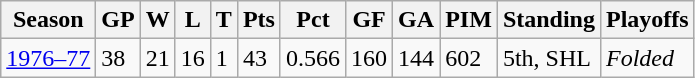<table class="wikitable">
<tr>
<th>Season</th>
<th>GP</th>
<th>W</th>
<th>L</th>
<th>T</th>
<th>Pts</th>
<th>Pct</th>
<th>GF</th>
<th>GA</th>
<th>PIM</th>
<th>Standing</th>
<th>Playoffs</th>
</tr>
<tr>
<td><a href='#'>1976–77</a></td>
<td>38</td>
<td>21</td>
<td>16</td>
<td>1</td>
<td>43</td>
<td>0.566</td>
<td>160</td>
<td>144</td>
<td>602</td>
<td>5th, SHL</td>
<td><em>Folded</em></td>
</tr>
</table>
